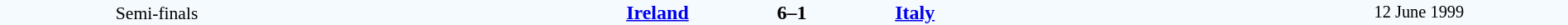<table style="width: 100%; background:#F5FAFF;" cellspacing="0">
<tr>
<td align=center rowspan=3 width=20% style=font-size:90%>Semi-finals</td>
</tr>
<tr>
<td width=24% align=right><strong><a href='#'>Ireland</a></strong></td>
<td align=center width=13%><strong>6–1</strong></td>
<td width=24%><strong><a href='#'>Italy</a></strong></td>
<td style=font-size:85% rowspan=3 align=center>12 June 1999</td>
</tr>
</table>
